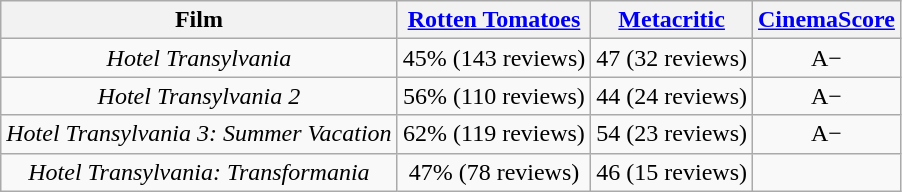<table class="wikitable sortable" border="1" style="text-align: center;">
<tr>
<th>Film</th>
<th><a href='#'>Rotten Tomatoes</a></th>
<th><a href='#'>Metacritic</a></th>
<th><a href='#'>CinemaScore</a></th>
</tr>
<tr>
<td><em>Hotel Transylvania</em></td>
<td>45% (143 reviews)</td>
<td>47 (32 reviews)</td>
<td>A−</td>
</tr>
<tr>
<td><em>Hotel Transylvania 2</em></td>
<td>56% (110 reviews)</td>
<td>44 (24 reviews)</td>
<td>A−</td>
</tr>
<tr>
<td><em>Hotel Transylvania 3: Summer Vacation</em></td>
<td>62% (119 reviews)</td>
<td>54 (23 reviews)</td>
<td>A−</td>
</tr>
<tr>
<td><em>Hotel Transylvania: Transformania</em></td>
<td>47% (78 reviews)</td>
<td>46 (15 reviews)</td>
<td></td>
</tr>
</table>
